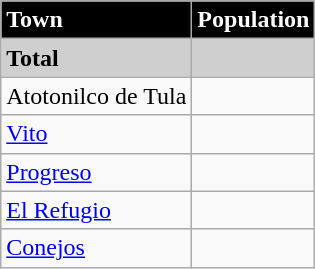<table class="wikitable">
<tr style="background:#000000; color:#FFFFFF;">
<td><strong>Town</strong></td>
<td><strong>Population</strong></td>
</tr>
<tr style="background:#CFCFCF;">
<td><strong>Total</strong></td>
<td></td>
</tr>
<tr>
<td>Atotonilco de Tula</td>
<td></td>
</tr>
<tr>
<td><a href='#'>Vito</a></td>
<td></td>
</tr>
<tr>
<td><a href='#'>Progreso</a></td>
<td></td>
</tr>
<tr>
<td><a href='#'>El Refugio</a></td>
<td></td>
</tr>
<tr>
<td><a href='#'>Conejos</a></td>
<td></td>
</tr>
</table>
